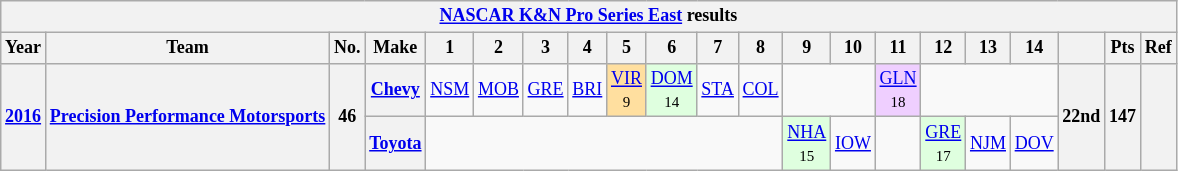<table class="wikitable" style="text-align:center; font-size:75%">
<tr>
<th colspan=45><a href='#'>NASCAR K&N Pro Series East</a> results</th>
</tr>
<tr>
<th>Year</th>
<th>Team</th>
<th>No.</th>
<th>Make</th>
<th>1</th>
<th>2</th>
<th>3</th>
<th>4</th>
<th>5</th>
<th>6</th>
<th>7</th>
<th>8</th>
<th>9</th>
<th>10</th>
<th>11</th>
<th>12</th>
<th>13</th>
<th>14</th>
<th></th>
<th>Pts</th>
<th>Ref</th>
</tr>
<tr>
<th rowspan=2><a href='#'>2016</a></th>
<th rowspan=2><a href='#'>Precision Performance Motorsports</a></th>
<th rowspan=2>46</th>
<th><a href='#'>Chevy</a></th>
<td><a href='#'>NSM</a></td>
<td><a href='#'>MOB</a></td>
<td><a href='#'>GRE</a></td>
<td><a href='#'>BRI</a></td>
<td style="background:#FFDF9F;"><a href='#'>VIR</a><br><small>9</small></td>
<td style="background:#DFFFDF;"><a href='#'>DOM</a><br><small>14</small></td>
<td><a href='#'>STA</a></td>
<td><a href='#'>COL</a></td>
<td colspan=2></td>
<td style="background:#EFCFFF;"><a href='#'>GLN</a><br><small>18</small></td>
<td colspan=3></td>
<th rowspan=2>22nd</th>
<th rowspan=2>147</th>
<th rowspan=2></th>
</tr>
<tr>
<th><a href='#'>Toyota</a></th>
<td colspan=8></td>
<td style="background:#DFFFDF;"><a href='#'>NHA</a><br><small>15</small></td>
<td><a href='#'>IOW</a></td>
<td></td>
<td style="background:#DFFFDF;"><a href='#'>GRE</a><br><small>17</small></td>
<td><a href='#'>NJM</a></td>
<td><a href='#'>DOV</a></td>
</tr>
</table>
